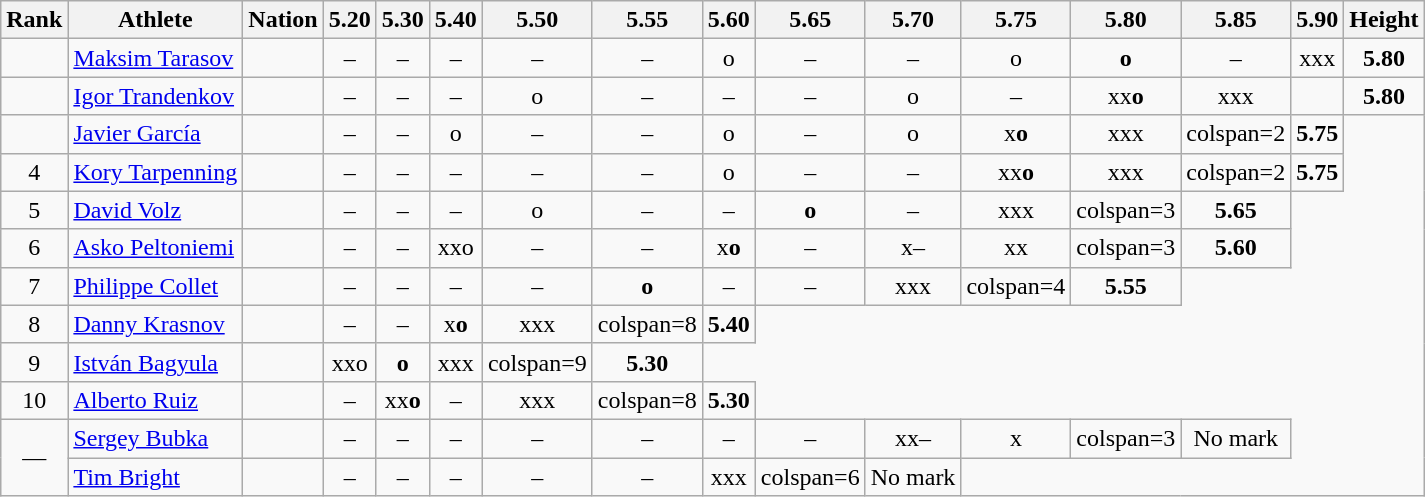<table class="wikitable sortable" style="text-align:center">
<tr>
<th>Rank</th>
<th>Athlete</th>
<th>Nation</th>
<th>5.20</th>
<th>5.30</th>
<th>5.40</th>
<th>5.50</th>
<th>5.55</th>
<th>5.60</th>
<th>5.65</th>
<th>5.70</th>
<th>5.75</th>
<th>5.80</th>
<th>5.85</th>
<th>5.90</th>
<th>Height</th>
</tr>
<tr>
<td></td>
<td align="left"><a href='#'>Maksim Tarasov</a></td>
<td align=left></td>
<td>–</td>
<td>–</td>
<td>–</td>
<td>–</td>
<td>–</td>
<td>o</td>
<td>–</td>
<td>–</td>
<td>o</td>
<td><strong>o</strong></td>
<td>–</td>
<td>xxx</td>
<td><strong>5.80</strong></td>
</tr>
<tr>
<td></td>
<td align="left"><a href='#'>Igor Trandenkov</a></td>
<td align=left></td>
<td>–</td>
<td>–</td>
<td>–</td>
<td>o</td>
<td>–</td>
<td>–</td>
<td>–</td>
<td>o</td>
<td>–</td>
<td>xx<strong>o</strong></td>
<td>xxx</td>
<td></td>
<td><strong>5.80</strong></td>
</tr>
<tr>
<td></td>
<td align="left"><a href='#'>Javier García</a></td>
<td align=left></td>
<td>–</td>
<td>–</td>
<td>o</td>
<td>–</td>
<td>–</td>
<td>o</td>
<td>–</td>
<td>o</td>
<td>x<strong>o</strong></td>
<td>xxx</td>
<td>colspan=2 </td>
<td><strong>5.75</strong></td>
</tr>
<tr>
<td>4</td>
<td align="left"><a href='#'>Kory Tarpenning</a></td>
<td align=left></td>
<td>–</td>
<td>–</td>
<td>–</td>
<td>–</td>
<td>–</td>
<td>o</td>
<td>–</td>
<td>–</td>
<td>xx<strong>o</strong></td>
<td>xxx</td>
<td>colspan=2 </td>
<td><strong>5.75</strong></td>
</tr>
<tr>
<td>5</td>
<td align="left"><a href='#'>David Volz</a></td>
<td align=left></td>
<td>–</td>
<td>–</td>
<td>–</td>
<td>o</td>
<td>–</td>
<td>–</td>
<td><strong>o</strong></td>
<td>–</td>
<td>xxx</td>
<td>colspan=3 </td>
<td><strong>5.65</strong></td>
</tr>
<tr>
<td>6</td>
<td align="left"><a href='#'>Asko Peltoniemi</a></td>
<td align=left></td>
<td>–</td>
<td>–</td>
<td>xxo</td>
<td>–</td>
<td>–</td>
<td>x<strong>o</strong></td>
<td>–</td>
<td>x–</td>
<td>xx</td>
<td>colspan=3 </td>
<td><strong>5.60</strong></td>
</tr>
<tr>
<td>7</td>
<td align="left"><a href='#'>Philippe Collet</a></td>
<td align=left></td>
<td>–</td>
<td>–</td>
<td>–</td>
<td>–</td>
<td><strong>o</strong></td>
<td>–</td>
<td>–</td>
<td>xxx</td>
<td>colspan=4 </td>
<td><strong>5.55</strong></td>
</tr>
<tr>
<td>8</td>
<td align="left"><a href='#'>Danny Krasnov</a></td>
<td align=left></td>
<td>–</td>
<td>–</td>
<td>x<strong>o</strong></td>
<td>xxx</td>
<td>colspan=8 </td>
<td><strong>5.40</strong></td>
</tr>
<tr>
<td>9</td>
<td align="left"><a href='#'>István Bagyula</a></td>
<td align=left></td>
<td>xxo</td>
<td><strong>o</strong></td>
<td>xxx</td>
<td>colspan=9 </td>
<td><strong>5.30</strong></td>
</tr>
<tr>
<td>10</td>
<td align="left"><a href='#'>Alberto Ruiz</a></td>
<td align=left></td>
<td>–</td>
<td>xx<strong>o</strong></td>
<td>–</td>
<td>xxx</td>
<td>colspan=8 </td>
<td><strong>5.30</strong></td>
</tr>
<tr>
<td rowspan=2 data-sort-value=11>—</td>
<td align="left"><a href='#'>Sergey Bubka</a></td>
<td align=left></td>
<td>–</td>
<td>–</td>
<td>–</td>
<td>–</td>
<td>–</td>
<td>–</td>
<td>–</td>
<td>xx–</td>
<td>x</td>
<td>colspan=3 </td>
<td data-sort-value=1.00>No mark</td>
</tr>
<tr>
<td align="left"><a href='#'>Tim Bright</a></td>
<td align=left></td>
<td>–</td>
<td>–</td>
<td>–</td>
<td>–</td>
<td>–</td>
<td>xxx</td>
<td>colspan=6 </td>
<td data-sort-value=1.00>No mark</td>
</tr>
</table>
